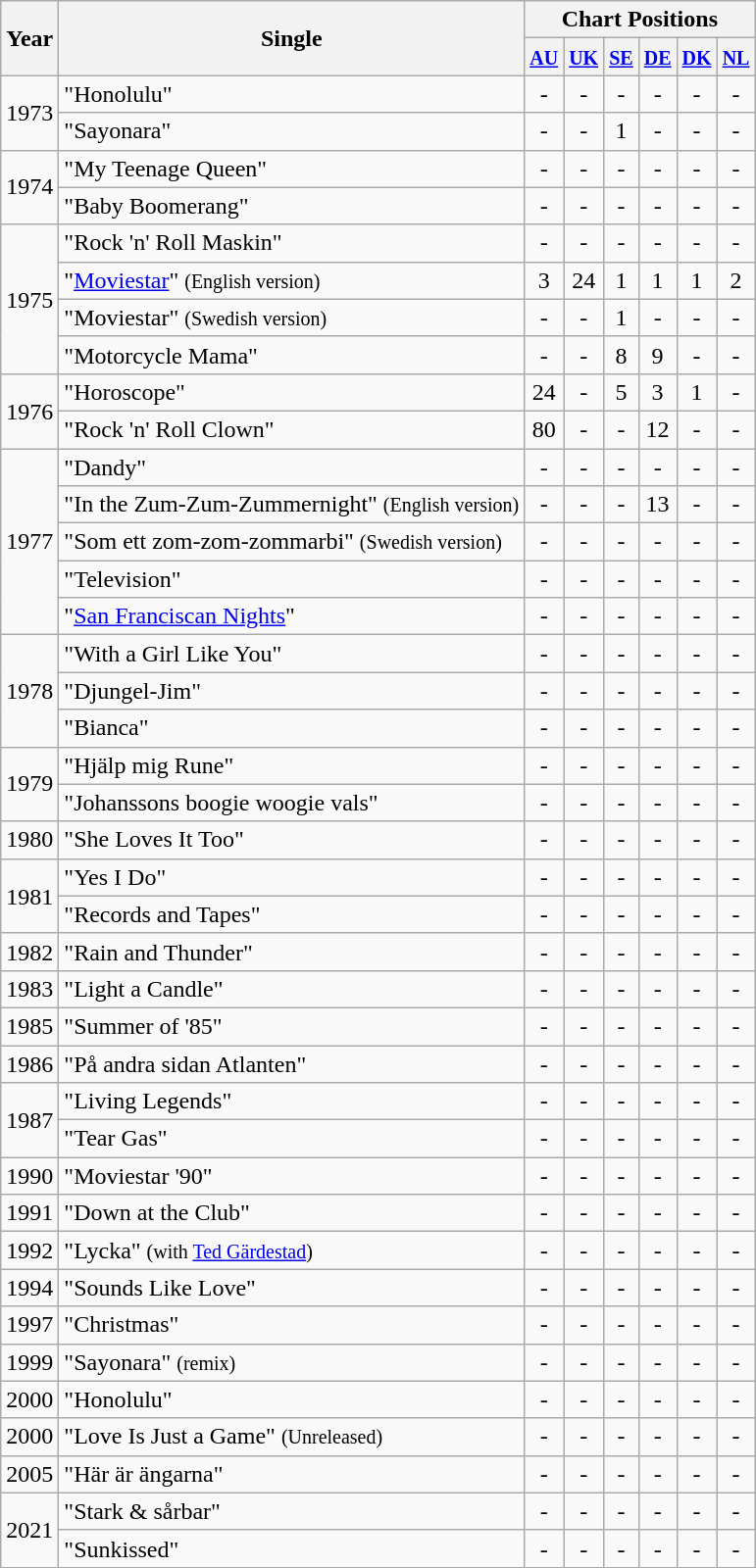<table class="wikitable">
<tr>
<th rowspan="2">Year</th>
<th rowspan="2">Single</th>
<th colspan="6">Chart Positions</th>
</tr>
<tr>
<th><small><a href='#'>AU</a></small></th>
<th><small><a href='#'>UK</a></small></th>
<th><small><a href='#'>SE</a></small></th>
<th><small><a href='#'>DE</a></small></th>
<th><small><a href='#'>DK</a></small></th>
<th><small><a href='#'>NL</a></small></th>
</tr>
<tr>
<td rowspan="2">1973</td>
<td>"Honolulu"</td>
<td align="center">-</td>
<td align="center">-</td>
<td align="center">-</td>
<td align="center">-</td>
<td align="center">-</td>
<td align="center">-</td>
</tr>
<tr>
<td>"Sayonara"</td>
<td align="center">-</td>
<td align="center">-</td>
<td align="center">1</td>
<td align="center">-</td>
<td align="center">-</td>
<td align="center">-</td>
</tr>
<tr>
<td rowspan="2">1974</td>
<td>"My Teenage Queen"</td>
<td align="center">-</td>
<td align="center">-</td>
<td align="center">-</td>
<td align="center">-</td>
<td align="center">-</td>
<td align="center">-</td>
</tr>
<tr>
<td>"Baby Boomerang"</td>
<td align="center">-</td>
<td align="center">-</td>
<td align="center">-</td>
<td align="center">-</td>
<td align="center">-</td>
<td align="center">-</td>
</tr>
<tr>
<td rowspan="4">1975</td>
<td>"Rock 'n' Roll Maskin"</td>
<td align="center">-</td>
<td align="center">-</td>
<td align="center">-</td>
<td align="center">-</td>
<td align="center">-</td>
<td align="center">-</td>
</tr>
<tr>
<td>"<a href='#'>Moviestar</a>" <small>(English version)</small></td>
<td align="center">3</td>
<td align="center">24</td>
<td align="center">1</td>
<td align="center">1</td>
<td align="center">1</td>
<td align="center">2</td>
</tr>
<tr>
<td>"Moviestar" <small>(Swedish version)</small></td>
<td align="center">-</td>
<td align="center">-</td>
<td align="center">1</td>
<td align="center">-</td>
<td align="center">-</td>
<td align="center">-</td>
</tr>
<tr>
<td>"Motorcycle Mama"</td>
<td align="center">-</td>
<td align="center">-</td>
<td align="center">8</td>
<td align="center">9</td>
<td align="center">-</td>
<td align="center">-</td>
</tr>
<tr>
<td rowspan="2">1976</td>
<td>"Horoscope"</td>
<td align="center">24</td>
<td align="center">-</td>
<td align="center">5</td>
<td align="center">3</td>
<td align="center">1</td>
<td align="center">-</td>
</tr>
<tr>
<td>"Rock 'n' Roll Clown"</td>
<td align="center">80</td>
<td align="center">-</td>
<td align="center">-</td>
<td align="center">12</td>
<td align="center">-</td>
<td align="center">-</td>
</tr>
<tr>
<td rowspan="5">1977</td>
<td>"Dandy"</td>
<td align="center">-</td>
<td align="center">-</td>
<td align="center">-</td>
<td align="center">-</td>
<td align="center">-</td>
<td align="center">-</td>
</tr>
<tr>
<td>"In the Zum-Zum-Zummernight" <small>(English version)</small></td>
<td align="center">-</td>
<td align="center">-</td>
<td align="center">-</td>
<td align="center">13</td>
<td align="center">-</td>
<td align="center">-</td>
</tr>
<tr>
<td>"Som ett zom-zom-zommarbi" <small>(Swedish version)</small></td>
<td align="center">-</td>
<td align="center">-</td>
<td align="center">-</td>
<td align="center">-</td>
<td align="center">-</td>
<td align="center">-</td>
</tr>
<tr>
<td>"Television"</td>
<td align="center">-</td>
<td align="center">-</td>
<td align="center">-</td>
<td align="center">-</td>
<td align="center">-</td>
<td align="center">-</td>
</tr>
<tr>
<td>"<a href='#'>San Franciscan Nights</a>"</td>
<td align="center">-</td>
<td align="center">-</td>
<td align="center">-</td>
<td align="center">-</td>
<td align="center">-</td>
<td align="center">-</td>
</tr>
<tr>
<td rowspan="3">1978</td>
<td>"With a Girl Like You"</td>
<td align="center">-</td>
<td align="center">-</td>
<td align="center">-</td>
<td align="center">-</td>
<td align="center">-</td>
<td align="center">-</td>
</tr>
<tr>
<td>"Djungel-Jim"</td>
<td align="center">-</td>
<td align="center">-</td>
<td align="center">-</td>
<td align="center">-</td>
<td align="center">-</td>
<td align="center">-</td>
</tr>
<tr>
<td>"Bianca"</td>
<td align="center">-</td>
<td align="center">-</td>
<td align="center">-</td>
<td align="center">-</td>
<td align="center">-</td>
<td align="center">-</td>
</tr>
<tr>
<td rowspan="2">1979</td>
<td>"Hjälp mig Rune"</td>
<td align="center">-</td>
<td align="center">-</td>
<td align="center">-</td>
<td align="center">-</td>
<td align="center">-</td>
<td align="center">-</td>
</tr>
<tr>
<td>"Johanssons boogie woogie vals"</td>
<td align="center">-</td>
<td align="center">-</td>
<td align="center">-</td>
<td align="center">-</td>
<td align="center">-</td>
<td align="center">-</td>
</tr>
<tr>
<td rowspan="1">1980</td>
<td>"She Loves It Too"</td>
<td align="center">-</td>
<td align="center">-</td>
<td align="center">-</td>
<td align="center">-</td>
<td align="center">-</td>
<td align="center">-</td>
</tr>
<tr>
<td rowspan="2">1981</td>
<td>"Yes I Do"</td>
<td align="center">-</td>
<td align="center">-</td>
<td align="center">-</td>
<td align="center">-</td>
<td align="center">-</td>
<td align="center">-</td>
</tr>
<tr>
<td>"Records and Tapes"</td>
<td align="center">-</td>
<td align="center">-</td>
<td align="center">-</td>
<td align="center">-</td>
<td align="center">-</td>
<td align="center">-</td>
</tr>
<tr>
<td rowspan="1">1982</td>
<td>"Rain and Thunder"</td>
<td align="center">-</td>
<td align="center">-</td>
<td align="center">-</td>
<td align="center">-</td>
<td align="center">-</td>
<td align="center">-</td>
</tr>
<tr>
<td rowspan="1">1983</td>
<td>"Light a Candle"</td>
<td align="center">-</td>
<td align="center">-</td>
<td align="center">-</td>
<td align="center">-</td>
<td align="center">-</td>
<td align="center">-</td>
</tr>
<tr>
<td rowspan="1">1985</td>
<td>"Summer of '85"</td>
<td align="center">-</td>
<td align="center">-</td>
<td align="center">-</td>
<td align="center">-</td>
<td align="center">-</td>
<td align="center">-</td>
</tr>
<tr>
<td rowspan="1">1986</td>
<td>"På andra sidan Atlanten"</td>
<td align="center">-</td>
<td align="center">-</td>
<td align="center">-</td>
<td align="center">-</td>
<td align="center">-</td>
<td align="center">-</td>
</tr>
<tr>
<td rowspan="2">1987</td>
<td>"Living Legends"</td>
<td align="center">-</td>
<td align="center">-</td>
<td align="center">-</td>
<td align="center">-</td>
<td align="center">-</td>
<td align="center">-</td>
</tr>
<tr>
<td>"Tear Gas"</td>
<td align="center">-</td>
<td align="center">-</td>
<td align="center">-</td>
<td align="center">-</td>
<td align="center">-</td>
<td align="center">-</td>
</tr>
<tr>
<td rowspan="1">1990</td>
<td>"Moviestar '90"</td>
<td align="center">-</td>
<td align="center">-</td>
<td align="center">-</td>
<td align="center">-</td>
<td align="center">-</td>
<td align="center">-</td>
</tr>
<tr>
<td rowspan="1">1991</td>
<td>"Down at the Club"</td>
<td align="center">-</td>
<td align="center">-</td>
<td align="center">-</td>
<td align="center">-</td>
<td align="center">-</td>
<td align="center">-</td>
</tr>
<tr>
<td rowspan="1">1992</td>
<td>"Lycka" <small>(with <a href='#'>Ted Gärdestad</a>)</small></td>
<td align="center">-</td>
<td align="center">-</td>
<td align="center">-</td>
<td align="center">-</td>
<td align="center">-</td>
<td align="center">-</td>
</tr>
<tr>
<td rowspan="1">1994</td>
<td>"Sounds Like Love"</td>
<td align="center">-</td>
<td align="center">-</td>
<td align="center">-</td>
<td align="center">-</td>
<td align="center">-</td>
<td align="center">-</td>
</tr>
<tr>
<td rowspan="1">1997</td>
<td>"Christmas"</td>
<td align="center">-</td>
<td align="center">-</td>
<td align="center">-</td>
<td align="center">-</td>
<td align="center">-</td>
<td align="center">-</td>
</tr>
<tr>
<td rowspan="1">1999</td>
<td>"Sayonara" <small>(remix)</small></td>
<td align="center">-</td>
<td align="center">-</td>
<td align="center">-</td>
<td align="center">-</td>
<td align="center">-</td>
<td align="center">-</td>
</tr>
<tr>
<td rowspan="1">2000</td>
<td>"Honolulu"</td>
<td align="center">-</td>
<td align="center">-</td>
<td align="center">-</td>
<td align="center">-</td>
<td align="center">-</td>
<td align="center">-</td>
</tr>
<tr>
<td rowspan="1">2000</td>
<td>"Love Is Just a Game" <small>(Unreleased)</small></td>
<td align="center">-</td>
<td align="center">-</td>
<td align="center">-</td>
<td align="center">-</td>
<td align="center">-</td>
<td align="center">-</td>
</tr>
<tr>
<td rowspan="1">2005</td>
<td>"Här är ängarna"</td>
<td align="center">-</td>
<td align="center">-</td>
<td align="center">-</td>
<td align="center">-</td>
<td align="center">-</td>
<td align="center">-</td>
</tr>
<tr>
<td rowspan="2">2021</td>
<td>"Stark & sårbar"</td>
<td align="center">-</td>
<td align="center">-</td>
<td align="center">-</td>
<td align="center">-</td>
<td align="center">-</td>
<td align="center">-</td>
</tr>
<tr>
<td>"Sunkissed"</td>
<td align="center">-</td>
<td align="center">-</td>
<td align="center">-</td>
<td align="center">-</td>
<td align="center">-</td>
<td align="center">-</td>
</tr>
</table>
